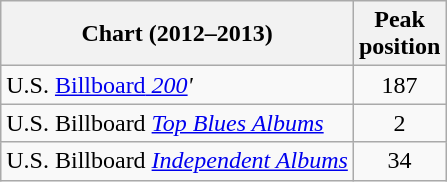<table class="wikitable sortable">
<tr>
<th>Chart (2012–2013)</th>
<th>Peak<br>position</th>
</tr>
<tr>
<td>U.S. <em><a href='#'></em>Billboard<em> 200</a>'</td>
<td align="center">187</td>
</tr>
<tr>
<td>U.S. </em>Billboard<em> <a href='#'>Top Blues Albums</a></td>
<td align="center">2</td>
</tr>
<tr>
<td>U.S. </em>Billboard<em> <a href='#'>Independent Albums</a></td>
<td align="center">34</td>
</tr>
</table>
